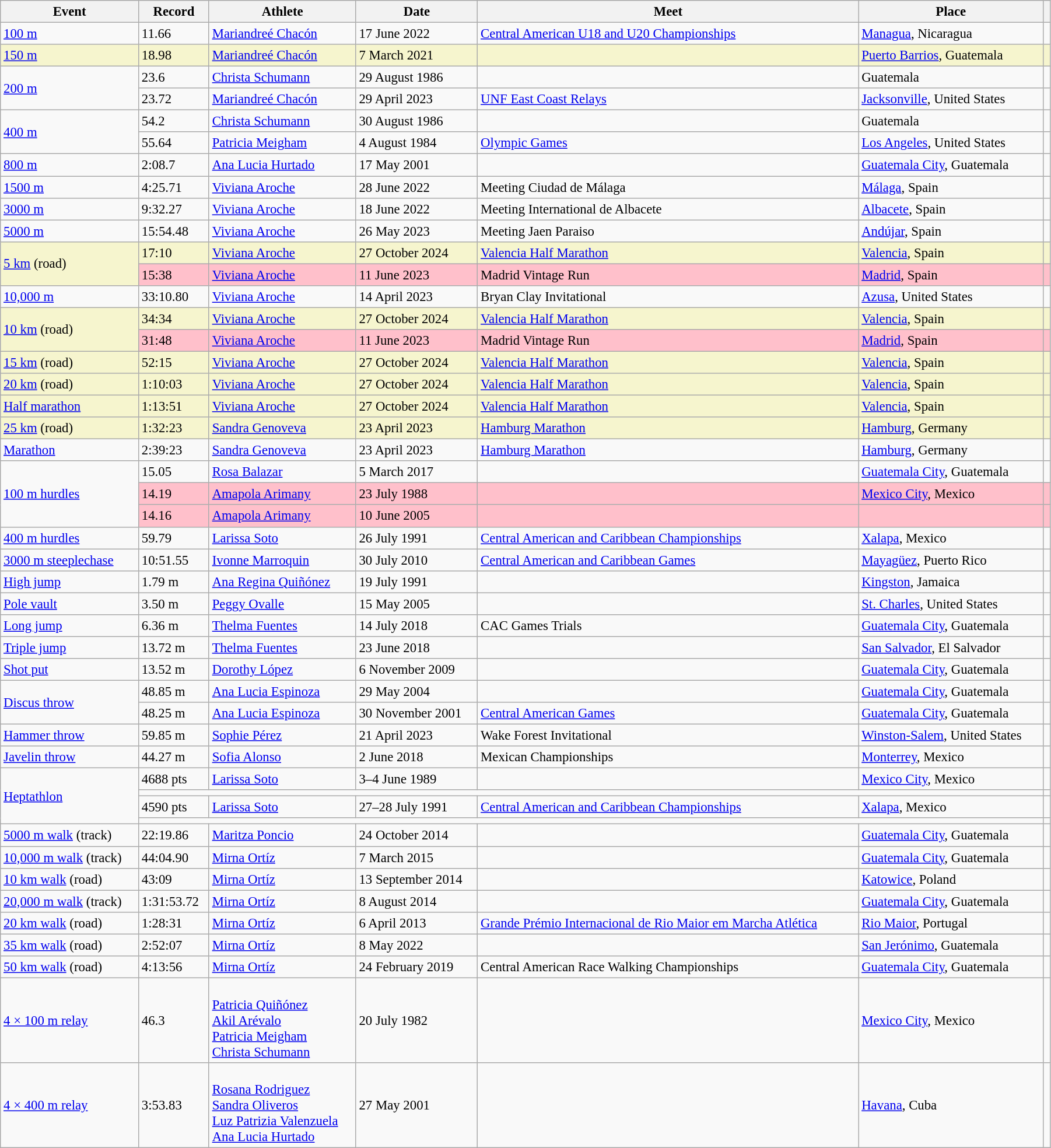<table class="wikitable" style="font-size:95%; width: 95%;">
<tr>
<th>Event</th>
<th>Record</th>
<th>Athlete</th>
<th>Date</th>
<th>Meet</th>
<th>Place</th>
<th></th>
</tr>
<tr>
<td><a href='#'>100 m</a></td>
<td>11.66 </td>
<td><a href='#'>Mariandreé Chacón</a></td>
<td>17 June 2022</td>
<td><a href='#'>Central American U18 and U20 Championships</a></td>
<td><a href='#'>Managua</a>, Nicaragua</td>
<td></td>
</tr>
<tr style="background:#f6F5CE;">
<td><a href='#'>150 m</a></td>
<td>18.98 </td>
<td><a href='#'>Mariandreé Chacón</a></td>
<td>7 March 2021</td>
<td></td>
<td><a href='#'>Puerto Barrios</a>, Guatemala</td>
<td></td>
</tr>
<tr>
<td rowspan=2><a href='#'>200 m</a></td>
<td>23.6 </td>
<td><a href='#'>Christa Schumann</a></td>
<td>29 August 1986</td>
<td></td>
<td>Guatemala</td>
<td></td>
</tr>
<tr>
<td>23.72 </td>
<td><a href='#'>Mariandreé Chacón</a></td>
<td>29 April 2023</td>
<td><a href='#'>UNF East Coast Relays</a></td>
<td><a href='#'>Jacksonville</a>, United States</td>
<td></td>
</tr>
<tr>
<td rowspan=2><a href='#'>400 m</a></td>
<td>54.2 </td>
<td><a href='#'>Christa Schumann</a></td>
<td>30 August 1986</td>
<td></td>
<td>Guatemala</td>
<td></td>
</tr>
<tr>
<td>55.64</td>
<td><a href='#'>Patricia Meigham</a></td>
<td>4 August 1984</td>
<td><a href='#'>Olympic Games</a></td>
<td><a href='#'>Los Angeles</a>, United States</td>
<td></td>
</tr>
<tr>
<td><a href='#'>800 m</a></td>
<td>2:08.7 </td>
<td><a href='#'>Ana Lucia Hurtado</a></td>
<td>17 May 2001</td>
<td></td>
<td><a href='#'>Guatemala City</a>, Guatemala</td>
<td></td>
</tr>
<tr>
<td><a href='#'>1500 m</a></td>
<td>4:25.71</td>
<td><a href='#'>Viviana Aroche</a></td>
<td>28 June 2022</td>
<td>Meeting Ciudad de Málaga</td>
<td><a href='#'>Málaga</a>, Spain</td>
<td></td>
</tr>
<tr>
<td><a href='#'>3000 m</a></td>
<td>9:32.27</td>
<td><a href='#'>Viviana Aroche</a></td>
<td>18 June 2022</td>
<td>Meeting International de Albacete</td>
<td><a href='#'>Albacete</a>, Spain</td>
<td></td>
</tr>
<tr>
<td><a href='#'>5000 m</a></td>
<td>15:54.48</td>
<td><a href='#'>Viviana Aroche</a></td>
<td>26 May 2023</td>
<td>Meeting Jaen Paraiso</td>
<td><a href='#'>Andújar</a>, Spain</td>
<td></td>
</tr>
<tr style="background:#f6F5CE;">
<td rowspan=2><a href='#'>5 km</a> (road)</td>
<td>17:10 </td>
<td><a href='#'>Viviana Aroche</a></td>
<td>27 October 2024</td>
<td><a href='#'>Valencia Half Marathon</a></td>
<td><a href='#'>Valencia</a>, Spain</td>
<td></td>
</tr>
<tr style="background:pink">
<td>15:38</td>
<td><a href='#'>Viviana Aroche</a></td>
<td>11 June 2023</td>
<td>Madrid Vintage Run</td>
<td><a href='#'>Madrid</a>, Spain</td>
<td></td>
</tr>
<tr>
<td><a href='#'>10,000 m</a></td>
<td>33:10.80</td>
<td><a href='#'>Viviana Aroche</a></td>
<td>14 April 2023</td>
<td>Bryan Clay Invitational</td>
<td><a href='#'>Azusa</a>, United States</td>
<td></td>
</tr>
<tr style="background:#f6F5CE;">
<td rowspan=2><a href='#'>10 km</a> (road)</td>
<td>34:34  </td>
<td><a href='#'>Viviana Aroche</a></td>
<td>27 October 2024</td>
<td><a href='#'>Valencia Half Marathon</a></td>
<td><a href='#'>Valencia</a>, Spain</td>
<td></td>
</tr>
<tr style="background:pink">
<td>31:48</td>
<td><a href='#'>Viviana Aroche</a></td>
<td>11 June 2023</td>
<td>Madrid Vintage Run</td>
<td><a href='#'>Madrid</a>, Spain</td>
<td></td>
</tr>
<tr style="background:#f6F5CE;">
<td><a href='#'>15 km</a> (road)</td>
<td>52:15  </td>
<td><a href='#'>Viviana Aroche</a></td>
<td>27 October 2024</td>
<td><a href='#'>Valencia Half Marathon</a></td>
<td><a href='#'>Valencia</a>, Spain</td>
<td></td>
</tr>
<tr style="background:#f6F5CE;">
<td><a href='#'>20 km</a> (road)</td>
<td>1:10:03  </td>
<td><a href='#'>Viviana Aroche</a></td>
<td>27 October 2024</td>
<td><a href='#'>Valencia Half Marathon</a></td>
<td><a href='#'>Valencia</a>, Spain</td>
<td></td>
</tr>
<tr style="background:#f6F5CE;">
<td><a href='#'>Half marathon</a></td>
<td>1:13:51 </td>
<td><a href='#'>Viviana Aroche</a></td>
<td>27 October 2024</td>
<td><a href='#'>Valencia Half Marathon</a></td>
<td><a href='#'>Valencia</a>, Spain</td>
<td></td>
</tr>
<tr style="background:#f6F5CE;">
<td><a href='#'>25 km</a> (road)</td>
<td>1:32:23</td>
<td><a href='#'>Sandra Genoveva</a></td>
<td>23 April 2023</td>
<td><a href='#'>Hamburg Marathon</a></td>
<td><a href='#'>Hamburg</a>, Germany</td>
<td></td>
</tr>
<tr>
<td><a href='#'>Marathon</a></td>
<td>2:39:23</td>
<td><a href='#'>Sandra Genoveva</a></td>
<td>23 April 2023</td>
<td><a href='#'>Hamburg Marathon</a></td>
<td><a href='#'>Hamburg</a>, Germany</td>
<td></td>
</tr>
<tr>
<td rowspan=3><a href='#'>100 m hurdles</a></td>
<td>15.05</td>
<td><a href='#'>Rosa Balazar</a></td>
<td>5 March 2017</td>
<td></td>
<td><a href='#'>Guatemala City</a>, Guatemala</td>
<td></td>
</tr>
<tr style="background:pink">
<td>14.19 </td>
<td><a href='#'>Amapola Arimany</a></td>
<td>23 July 1988</td>
<td></td>
<td><a href='#'>Mexico City</a>, Mexico</td>
<td></td>
</tr>
<tr style="background:pink">
<td>14.16</td>
<td><a href='#'>Amapola Arimany</a></td>
<td>10 June 2005</td>
<td></td>
<td></td>
<td></td>
</tr>
<tr>
<td><a href='#'>400 m hurdles</a></td>
<td>59.79</td>
<td><a href='#'>Larissa Soto</a></td>
<td>26 July 1991</td>
<td><a href='#'>Central American and Caribbean Championships</a></td>
<td><a href='#'>Xalapa</a>, Mexico</td>
<td></td>
</tr>
<tr>
<td><a href='#'>3000 m steeplechase</a></td>
<td>10:51.55</td>
<td><a href='#'>Ivonne Marroquin</a></td>
<td>30 July 2010</td>
<td><a href='#'>Central American and Caribbean Games</a></td>
<td><a href='#'>Mayagüez</a>, Puerto Rico</td>
<td></td>
</tr>
<tr>
<td><a href='#'>High jump</a></td>
<td>1.79 m</td>
<td><a href='#'>Ana Regina Quiñónez</a></td>
<td>19 July 1991</td>
<td></td>
<td><a href='#'>Kingston</a>, Jamaica</td>
<td></td>
</tr>
<tr>
<td><a href='#'>Pole vault</a></td>
<td>3.50 m</td>
<td><a href='#'>Peggy Ovalle</a></td>
<td>15 May 2005</td>
<td></td>
<td><a href='#'>St. Charles</a>, United States</td>
<td></td>
</tr>
<tr>
<td><a href='#'>Long jump</a></td>
<td>6.36 m </td>
<td><a href='#'>Thelma Fuentes</a></td>
<td>14 July 2018</td>
<td>CAC Games Trials</td>
<td><a href='#'>Guatemala City</a>, Guatemala</td>
<td></td>
</tr>
<tr>
<td><a href='#'>Triple jump</a></td>
<td>13.72 m </td>
<td><a href='#'>Thelma Fuentes</a></td>
<td>23 June 2018</td>
<td></td>
<td><a href='#'>San Salvador</a>, El Salvador</td>
<td></td>
</tr>
<tr>
<td><a href='#'>Shot put</a></td>
<td>13.52 m</td>
<td><a href='#'>Dorothy López</a></td>
<td>6 November 2009</td>
<td></td>
<td><a href='#'>Guatemala City</a>, Guatemala</td>
<td></td>
</tr>
<tr>
<td rowspan=2><a href='#'>Discus throw</a></td>
<td>48.85 m</td>
<td><a href='#'>Ana Lucia Espinoza</a></td>
<td>29 May 2004</td>
<td></td>
<td><a href='#'>Guatemala City</a>, Guatemala</td>
<td></td>
</tr>
<tr>
<td>48.25 m</td>
<td><a href='#'>Ana Lucia Espinoza</a></td>
<td>30 November 2001</td>
<td><a href='#'>Central American Games</a></td>
<td><a href='#'>Guatemala City</a>, Guatemala</td>
<td></td>
</tr>
<tr>
<td><a href='#'>Hammer throw</a></td>
<td>59.85 m</td>
<td><a href='#'>Sophie Pérez</a></td>
<td>21 April 2023</td>
<td>Wake Forest Invitational</td>
<td><a href='#'>Winston-Salem</a>, United States</td>
<td></td>
</tr>
<tr>
<td><a href='#'>Javelin throw</a></td>
<td>44.27 m</td>
<td><a href='#'>Sofia Alonso</a></td>
<td>2 June 2018</td>
<td>Mexican Championships</td>
<td><a href='#'>Monterrey</a>, Mexico</td>
<td></td>
</tr>
<tr>
<td rowspan=4><a href='#'>Heptathlon</a></td>
<td>4688 pts </td>
<td><a href='#'>Larissa Soto</a></td>
<td>3–4 June 1989</td>
<td></td>
<td><a href='#'>Mexico City</a>, Mexico</td>
<td></td>
</tr>
<tr>
<td colspan=5></td>
<td></td>
</tr>
<tr>
<td>4590 pts</td>
<td><a href='#'>Larissa Soto</a></td>
<td>27–28 July 1991</td>
<td><a href='#'>Central American and Caribbean Championships</a></td>
<td><a href='#'>Xalapa</a>, Mexico</td>
<td></td>
</tr>
<tr>
<td colspan=5></td>
<td></td>
</tr>
<tr>
<td><a href='#'>5000 m walk</a> (track)</td>
<td>22:19.86</td>
<td><a href='#'>Maritza Poncio</a></td>
<td>24 October 2014</td>
<td></td>
<td><a href='#'>Guatemala City</a>, Guatemala</td>
<td></td>
</tr>
<tr>
<td><a href='#'>10,000 m walk</a> (track)</td>
<td>44:04.90</td>
<td><a href='#'>Mirna Ortíz</a></td>
<td>7 March 2015</td>
<td></td>
<td><a href='#'>Guatemala City</a>, Guatemala</td>
<td></td>
</tr>
<tr>
<td><a href='#'>10 km walk</a> (road)</td>
<td>43:09</td>
<td><a href='#'>Mirna Ortíz</a></td>
<td>13 September 2014</td>
<td></td>
<td><a href='#'>Katowice</a>, Poland</td>
<td></td>
</tr>
<tr>
<td><a href='#'>20,000 m walk</a> (track)</td>
<td>1:31:53.72</td>
<td><a href='#'>Mirna Ortíz</a></td>
<td>8 August 2014</td>
<td></td>
<td><a href='#'>Guatemala City</a>, Guatemala</td>
<td></td>
</tr>
<tr>
<td><a href='#'>20 km walk</a> (road)</td>
<td>1:28:31</td>
<td><a href='#'>Mirna Ortíz</a></td>
<td>6 April 2013</td>
<td><a href='#'>Grande Prémio Internacional de Rio Maior em Marcha Atlética</a></td>
<td><a href='#'>Rio Maior</a>, Portugal</td>
<td></td>
</tr>
<tr>
<td><a href='#'>35 km walk</a> (road)</td>
<td>2:52:07</td>
<td><a href='#'>Mirna Ortíz</a></td>
<td>8 May 2022</td>
<td></td>
<td><a href='#'>San Jerónimo</a>, Guatemala</td>
<td></td>
</tr>
<tr>
<td><a href='#'>50 km walk</a> (road)</td>
<td>4:13:56 </td>
<td><a href='#'>Mirna Ortíz</a></td>
<td>24 February 2019</td>
<td>Central American Race Walking Championships</td>
<td><a href='#'>Guatemala City</a>, Guatemala</td>
<td></td>
</tr>
<tr>
<td><a href='#'>4 × 100 m relay</a></td>
<td>46.3 </td>
<td><br><a href='#'>Patricia Quiñónez</a><br><a href='#'>Akil Arévalo</a><br><a href='#'>Patricia Meigham</a><br><a href='#'>Christa Schumann</a></td>
<td>20 July 1982</td>
<td></td>
<td><a href='#'>Mexico City</a>, Mexico</td>
<td></td>
</tr>
<tr>
<td><a href='#'>4 × 400 m relay</a></td>
<td>3:53.83</td>
<td><br><a href='#'>Rosana Rodriguez</a><br><a href='#'>Sandra Oliveros</a><br><a href='#'>Luz Patrizia Valenzuela</a><br><a href='#'>Ana Lucia Hurtado</a></td>
<td>27 May 2001</td>
<td></td>
<td><a href='#'>Havana</a>, Cuba</td>
<td></td>
</tr>
</table>
